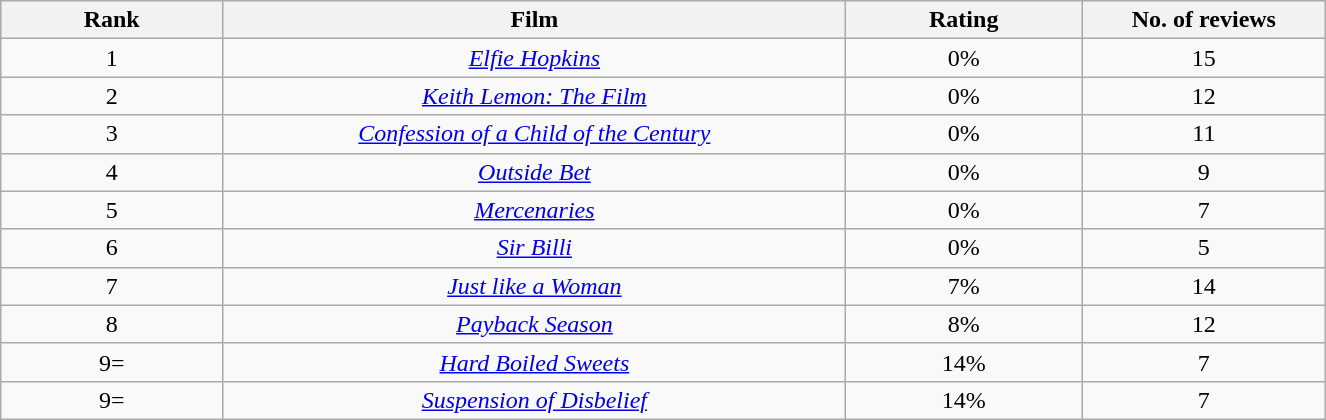<table class="wikitable sortable plainrowheaders"  style="width:70%; text-align:center; margin:1em auto 1em auto;" cellpadding="5" cellspacing="5">
<tr>
<th style="width:5%;">Rank</th>
<th style="width:14%;">Film</th>
<th style="width:5%;">Rating</th>
<th style="width:5%;">No. of reviews</th>
</tr>
<tr>
<td>1</td>
<td><em><a href='#'>Elfie Hopkins</a></em></td>
<td>0%</td>
<td>15</td>
</tr>
<tr>
<td>2</td>
<td><em><a href='#'>Keith Lemon: The Film</a></em></td>
<td>0%</td>
<td>12</td>
</tr>
<tr>
<td>3</td>
<td><em><a href='#'>Confession of a Child of the Century</a></em></td>
<td>0%</td>
<td>11</td>
</tr>
<tr>
<td>4</td>
<td><em><a href='#'>Outside Bet</a></em></td>
<td>0%</td>
<td>9</td>
</tr>
<tr>
<td>5</td>
<td><em><a href='#'>Mercenaries</a></em></td>
<td>0%</td>
<td>7</td>
</tr>
<tr>
<td>6</td>
<td><em><a href='#'>Sir Billi</a></em></td>
<td>0%</td>
<td>5</td>
</tr>
<tr>
<td>7</td>
<td><em><a href='#'>Just like a Woman</a></em></td>
<td>7%</td>
<td>14</td>
</tr>
<tr>
<td>8</td>
<td><em><a href='#'>Payback Season</a></em></td>
<td>8%</td>
<td>12</td>
</tr>
<tr>
<td>9=</td>
<td><em><a href='#'>Hard Boiled Sweets</a></em></td>
<td>14%</td>
<td>7</td>
</tr>
<tr>
<td>9=</td>
<td><em><a href='#'>Suspension of Disbelief</a></em></td>
<td>14%</td>
<td>7</td>
</tr>
</table>
